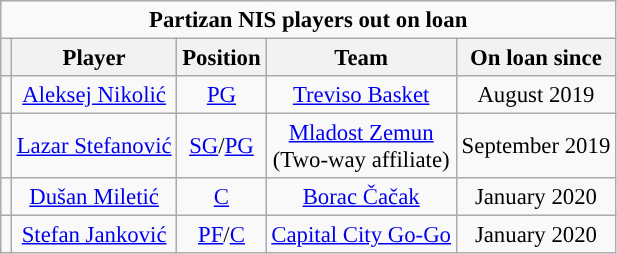<table class="wikitable sortable" style="font-size: 95%; text-align:center;">
<tr>
<td colspan=6><strong>Partizan NIS players out on loan</strong></td>
</tr>
<tr>
<th></th>
<th>Player</th>
<th>Position</th>
<th>Team</th>
<th>On loan since</th>
</tr>
<tr>
<td></td>
<td><a href='#'>Aleksej Nikolić</a></td>
<td><a href='#'>PG</a></td>
<td> <a href='#'>Treviso Basket</a></td>
<td>August 2019</td>
</tr>
<tr>
<td></td>
<td><a href='#'>Lazar Stefanović</a></td>
<td><a href='#'>SG</a>/<a href='#'>PG</a></td>
<td> <a href='#'>Mladost Zemun</a><br> (Two-way affiliate)</td>
<td>September 2019</td>
</tr>
<tr>
<td></td>
<td><a href='#'>Dušan Miletić</a></td>
<td><a href='#'>C</a></td>
<td> <a href='#'>Borac Čačak</a></td>
<td>January 2020</td>
</tr>
<tr>
<td></td>
<td><a href='#'>Stefan Janković</a></td>
<td><a href='#'>PF</a>/<a href='#'>C</a></td>
<td> <a href='#'>Capital City Go-Go</a></td>
<td>January 2020</td>
</tr>
</table>
